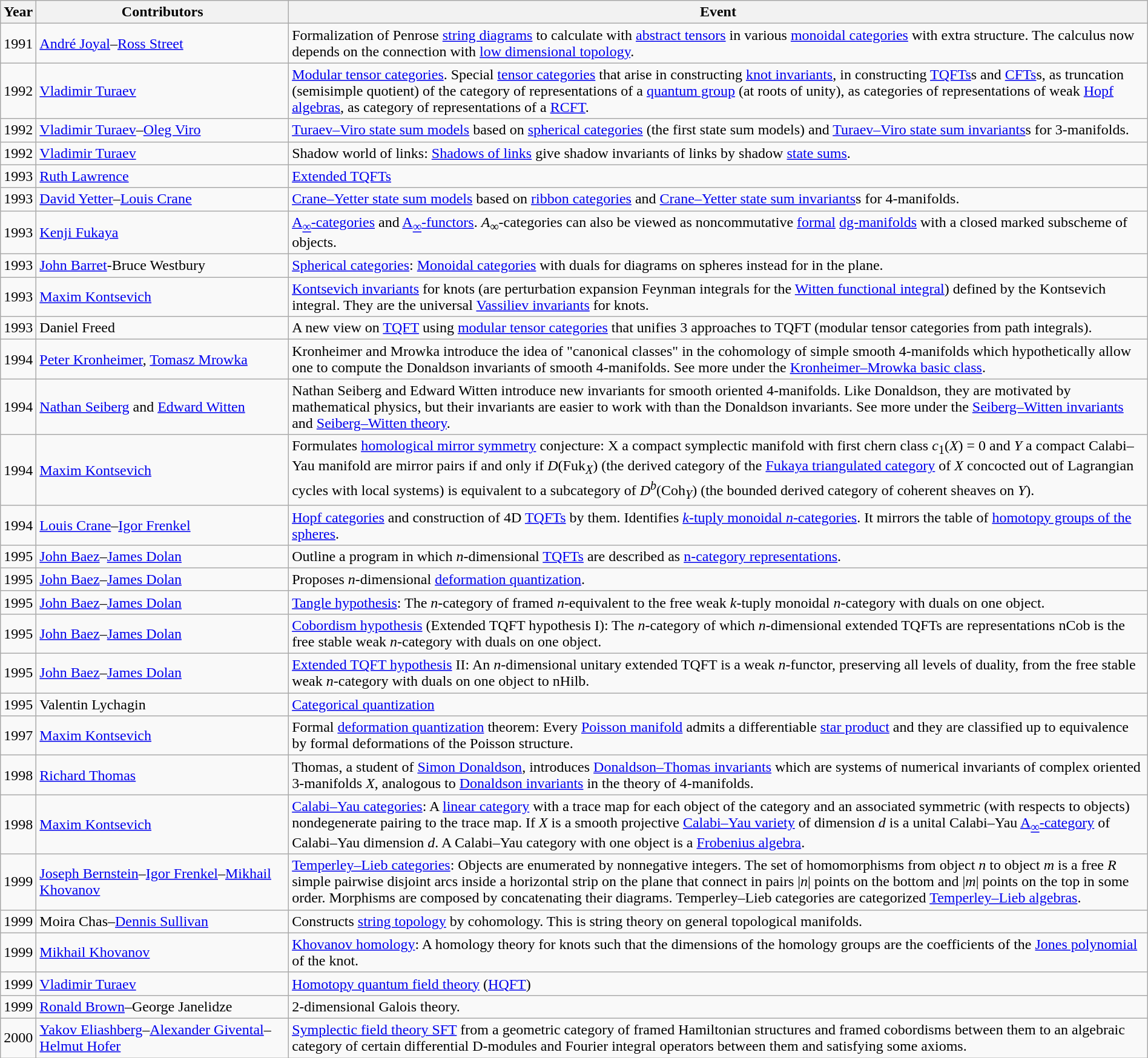<table class="wikitable sortable" width="100%">
<tr>
<th>Year</th>
<th style="width:22%">Contributors</th>
<th>Event</th>
</tr>
<tr>
<td>1991</td>
<td><a href='#'>André Joyal</a>–<a href='#'>Ross Street</a></td>
<td>Formalization of Penrose <a href='#'>string diagrams</a> to calculate with <a href='#'>abstract tensors</a> in various <a href='#'>monoidal categories</a> with extra structure. The calculus now depends on the connection with <a href='#'>low dimensional topology</a>.</td>
</tr>
<tr>
<td>1992</td>
<td><a href='#'>Vladimir Turaev</a></td>
<td><a href='#'>Modular tensor categories</a>. Special <a href='#'>tensor categories</a> that arise in constructing <a href='#'>knot invariants</a>, in constructing <a href='#'>TQFTs</a>s and <a href='#'>CFTs</a>s, as truncation (semisimple quotient) of the category of representations of a <a href='#'>quantum group</a> (at roots of unity), as categories of representations of weak <a href='#'>Hopf algebras</a>, as category of representations of a <a href='#'>RCFT</a>.</td>
</tr>
<tr>
<td>1992</td>
<td><a href='#'>Vladimir Turaev</a>–<a href='#'>Oleg Viro</a></td>
<td><a href='#'>Turaev–Viro state sum models</a> based on <a href='#'>spherical categories</a> (the first state sum models) and <a href='#'>Turaev–Viro state sum invariants</a>s for 3-manifolds.</td>
</tr>
<tr>
<td>1992</td>
<td><a href='#'>Vladimir Turaev</a></td>
<td>Shadow world of links: <a href='#'>Shadows of links</a> give shadow invariants of links by shadow <a href='#'>state sums</a>.</td>
</tr>
<tr>
<td>1993</td>
<td><a href='#'>Ruth Lawrence</a></td>
<td><a href='#'>Extended TQFTs</a></td>
</tr>
<tr>
<td>1993</td>
<td><a href='#'>David Yetter</a>–<a href='#'>Louis Crane</a></td>
<td><a href='#'>Crane–Yetter state sum models</a> based on <a href='#'>ribbon categories</a> and <a href='#'>Crane–Yetter state sum invariants</a>s for 4-manifolds.</td>
</tr>
<tr>
<td>1993</td>
<td><a href='#'>Kenji Fukaya</a></td>
<td><a href='#'>A</a><sub><a href='#'>∞</a></sub><a href='#'>-categories</a> and <a href='#'>A</a><sub><a href='#'>∞</a></sub><a href='#'>-functors</a>. <em>A</em><sub>∞</sub>-categories can also be viewed as noncommutative <a href='#'>formal</a> <a href='#'>dg-manifolds</a> with a closed marked subscheme of objects.</td>
</tr>
<tr>
<td>1993</td>
<td><a href='#'>John Barret</a>-Bruce Westbury</td>
<td><a href='#'>Spherical categories</a>: <a href='#'>Monoidal categories</a> with duals for diagrams on spheres instead for in the plane.</td>
</tr>
<tr>
<td>1993</td>
<td><a href='#'>Maxim Kontsevich</a></td>
<td><a href='#'>Kontsevich invariants</a> for knots (are perturbation expansion Feynman integrals for the <a href='#'>Witten functional integral</a>) defined by the Kontsevich integral. They are the universal <a href='#'>Vassiliev invariants</a> for knots.</td>
</tr>
<tr>
<td>1993</td>
<td>Daniel Freed</td>
<td>A new view on <a href='#'>TQFT</a> using <a href='#'>modular tensor categories</a> that unifies 3 approaches to TQFT (modular tensor categories from path integrals).</td>
</tr>
<tr>
<td>1994</td>
<td><a href='#'>Peter Kronheimer</a>, <a href='#'>Tomasz Mrowka</a></td>
<td>Kronheimer and Mrowka introduce the idea of "canonical classes" in the cohomology of simple smooth 4-manifolds which hypothetically allow one to compute the Donaldson invariants of smooth 4-manifolds. See more under the <a href='#'>Kronheimer–Mrowka basic class</a>.</td>
</tr>
<tr>
<td>1994</td>
<td><a href='#'>Nathan Seiberg</a> and <a href='#'>Edward Witten</a></td>
<td>Nathan Seiberg and Edward Witten introduce new invariants for smooth oriented 4-manifolds. Like Donaldson, they are motivated by mathematical physics, but their invariants are easier to work with than the Donaldson invariants.  See more under the <a href='#'>Seiberg–Witten invariants</a> and <a href='#'>Seiberg–Witten theory</a>.</td>
</tr>
<tr>
<td>1994</td>
<td><a href='#'>Maxim Kontsevich</a></td>
<td>Formulates <a href='#'>homological mirror symmetry</a> conjecture: X a compact symplectic manifold with first chern class <em>c</em><sub>1</sub>(<em>X</em>) = 0 and <em>Y</em> a compact Calabi–Yau manifold are mirror pairs if and only if <em>D</em>(Fuk<sub><em>X</em></sub>) (the derived category of the <a href='#'>Fukaya triangulated category</a> of <em>X</em> concocted out of Lagrangian cycles with local systems) is equivalent to a subcategory of <em>D</em><sup><em>b</em></sup>(Coh<sub><em>Y</em></sub>) (the bounded derived category of coherent sheaves on <em>Y</em>).</td>
</tr>
<tr>
<td>1994</td>
<td><a href='#'>Louis Crane</a>–<a href='#'>Igor Frenkel</a></td>
<td><a href='#'>Hopf categories</a> and construction of 4D <a href='#'>TQFTs</a> by them. Identifies <a href='#'><em>k</em>-tuply monoidal <em>n</em>-categories</a>. It mirrors the table of <a href='#'>homotopy groups of the spheres</a>.</td>
</tr>
<tr>
<td>1995</td>
<td><a href='#'>John Baez</a>–<a href='#'>James Dolan</a></td>
<td>Outline a program in which <em>n</em>-dimensional <a href='#'>TQFTs</a> are described as <a href='#'>n-category representations</a>.</td>
</tr>
<tr>
<td>1995</td>
<td><a href='#'>John Baez</a>–<a href='#'>James Dolan</a></td>
<td>Proposes <em>n</em>-dimensional <a href='#'>deformation quantization</a>.</td>
</tr>
<tr>
<td>1995</td>
<td><a href='#'>John Baez</a>–<a href='#'>James Dolan</a></td>
<td><a href='#'>Tangle hypothesis</a>: The <em>n</em>-category of framed <em>n</em>-equivalent to the free weak <em>k</em>-tuply monoidal <em>n</em>-category with duals on one object.</td>
</tr>
<tr>
<td>1995</td>
<td><a href='#'>John Baez</a>–<a href='#'>James Dolan</a></td>
<td><a href='#'>Cobordism hypothesis</a> (Extended TQFT hypothesis I): The <em>n</em>-category of which <em>n</em>-dimensional extended TQFTs are representations nCob is the free stable weak <em>n</em>-category with duals on one object.</td>
</tr>
<tr>
<td>1995</td>
<td><a href='#'>John Baez</a>–<a href='#'>James Dolan</a></td>
<td><a href='#'>Extended TQFT hypothesis</a> II: An <em>n</em>-dimensional unitary extended TQFT is a weak <em>n</em>-functor, preserving all levels of duality, from the free stable weak <em>n</em>-category with duals on one object to nHilb.</td>
</tr>
<tr>
<td>1995</td>
<td>Valentin Lychagin</td>
<td><a href='#'>Categorical quantization</a></td>
</tr>
<tr>
<td>1997</td>
<td><a href='#'>Maxim Kontsevich</a></td>
<td>Formal <a href='#'>deformation quantization</a> theorem: Every <a href='#'>Poisson manifold</a> admits a differentiable <a href='#'>star product</a> and they are classified up to equivalence by formal deformations of the Poisson structure.</td>
</tr>
<tr>
<td>1998</td>
<td><a href='#'>Richard Thomas</a></td>
<td>Thomas, a student of <a href='#'>Simon Donaldson</a>, introduces <a href='#'>Donaldson–Thomas invariants</a> which are systems of numerical invariants of complex oriented 3-manifolds <em>X</em>, analogous to <a href='#'>Donaldson invariants</a> in the theory of 4-manifolds.</td>
</tr>
<tr>
<td>1998</td>
<td><a href='#'>Maxim Kontsevich</a></td>
<td><a href='#'>Calabi–Yau categories</a>: A <a href='#'>linear category</a> with a trace map for each object of the category and an associated symmetric (with respects to objects) nondegenerate pairing to the trace map. If <em>X</em> is a smooth projective <a href='#'>Calabi–Yau variety</a> of dimension <em>d</em> is a unital Calabi–Yau <a href='#'>A</a><sub><a href='#'>∞</a></sub><a href='#'>-category</a> of Calabi–Yau dimension <em>d</em>. A Calabi–Yau category with one object is a <a href='#'>Frobenius algebra</a>.</td>
</tr>
<tr>
<td>1999</td>
<td><a href='#'>Joseph Bernstein</a>–<a href='#'>Igor Frenkel</a>–<a href='#'>Mikhail Khovanov</a></td>
<td><a href='#'>Temperley–Lieb categories</a>: Objects are enumerated by nonnegative integers. The set of homomorphisms from object <em>n</em> to object <em>m</em> is a free <em>R</em> simple pairwise disjoint arcs inside a horizontal strip on the plane that connect in pairs |<em>n</em>| points on the bottom and |<em>m</em>| points on the top in some order. Morphisms are composed by concatenating their diagrams. Temperley–Lieb categories are categorized <a href='#'>Temperley–Lieb algebras</a>.</td>
</tr>
<tr>
<td>1999</td>
<td>Moira Chas–<a href='#'>Dennis Sullivan</a></td>
<td>Constructs <a href='#'>string topology</a> by cohomology. This is string theory on general topological manifolds.</td>
</tr>
<tr>
<td>1999</td>
<td><a href='#'>Mikhail Khovanov</a></td>
<td><a href='#'>Khovanov homology</a>: A homology theory for knots such that the dimensions of the homology groups are the coefficients of the <a href='#'>Jones polynomial</a> of the knot.</td>
</tr>
<tr>
<td>1999</td>
<td><a href='#'>Vladimir Turaev</a></td>
<td><a href='#'>Homotopy quantum field theory</a> (<a href='#'>HQFT</a>)</td>
</tr>
<tr>
<td>1999</td>
<td><a href='#'>Ronald Brown</a>–George Janelidze</td>
<td>2-dimensional Galois theory.</td>
</tr>
<tr>
<td>2000</td>
<td><a href='#'>Yakov Eliashberg</a>–<a href='#'>Alexander Givental</a>–<a href='#'>Helmut Hofer</a></td>
<td><a href='#'>Symplectic field theory SFT</a> from a geometric category of framed Hamiltonian structures and framed cobordisms between them to an algebraic category of certain differential D-modules and Fourier integral operators between them and satisfying some axioms.</td>
</tr>
</table>
